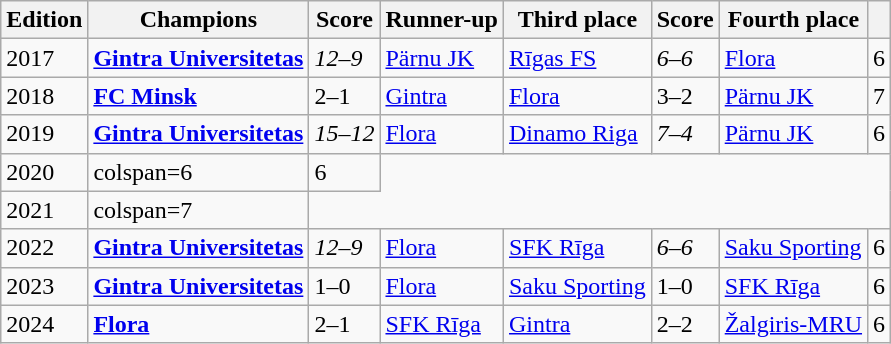<table class="wikitable defaultleft col1center col3center col6center col8center">
<tr>
<th>Edition</th>
<th>Champions</th>
<th>Score</th>
<th>Runner-up</th>
<th>Third place</th>
<th>Score</th>
<th>Fourth place</th>
<th></th>
</tr>
<tr>
<td>2017</td>
<td> <strong><a href='#'>Gintra Universitetas</a></strong></td>
<td><em>12–9</em></td>
<td> <a href='#'>Pärnu JK</a></td>
<td> <a href='#'>Rīgas FS</a></td>
<td><em>6–6</em></td>
<td> <a href='#'>Flora</a></td>
<td>6</td>
</tr>
<tr>
<td>2018</td>
<td> <strong><a href='#'>FC Minsk</a></strong></td>
<td>2–1</td>
<td> <a href='#'>Gintra</a></td>
<td> <a href='#'>Flora</a></td>
<td>3–2</td>
<td> <a href='#'>Pärnu JK</a></td>
<td>7</td>
</tr>
<tr>
<td>2019</td>
<td> <strong><a href='#'>Gintra Universitetas</a></strong></td>
<td><em>15–12</em></td>
<td> <a href='#'>Flora</a></td>
<td> <a href='#'>Dinamo Riga</a></td>
<td><em>7–4</em></td>
<td> <a href='#'>Pärnu JK</a></td>
<td>6</td>
</tr>
<tr>
<td>2020</td>
<td>colspan=6 </td>
<td>6</td>
</tr>
<tr>
<td>2021</td>
<td>colspan=7 </td>
</tr>
<tr>
<td>2022</td>
<td> <strong><a href='#'>Gintra Universitetas</a></strong></td>
<td><em>12–9</em></td>
<td> <a href='#'>Flora</a></td>
<td> <a href='#'>SFK Rīga</a></td>
<td><em>6–6</em></td>
<td> <a href='#'>Saku Sporting</a></td>
<td>6</td>
</tr>
<tr>
<td>2023</td>
<td> <strong><a href='#'>Gintra Universitetas</a></strong></td>
<td>1–0</td>
<td> <a href='#'>Flora</a></td>
<td> <a href='#'>Saku Sporting</a></td>
<td>1–0</td>
<td> <a href='#'>SFK Rīga</a></td>
<td>6</td>
</tr>
<tr>
<td>2024</td>
<td> <strong><a href='#'>Flora</a></strong></td>
<td>2–1</td>
<td> <a href='#'>SFK Rīga</a></td>
<td> <a href='#'>Gintra</a></td>
<td>2–2<br></td>
<td> <a href='#'>Žalgiris-MRU</a></td>
<td>6</td>
</tr>
</table>
